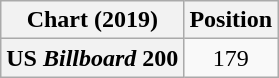<table class="wikitable plainrowheaders" style="text-align:center">
<tr>
<th scope="col">Chart (2019)</th>
<th scope="col">Position</th>
</tr>
<tr>
<th scope="row">US <em>Billboard</em> 200</th>
<td>179</td>
</tr>
</table>
